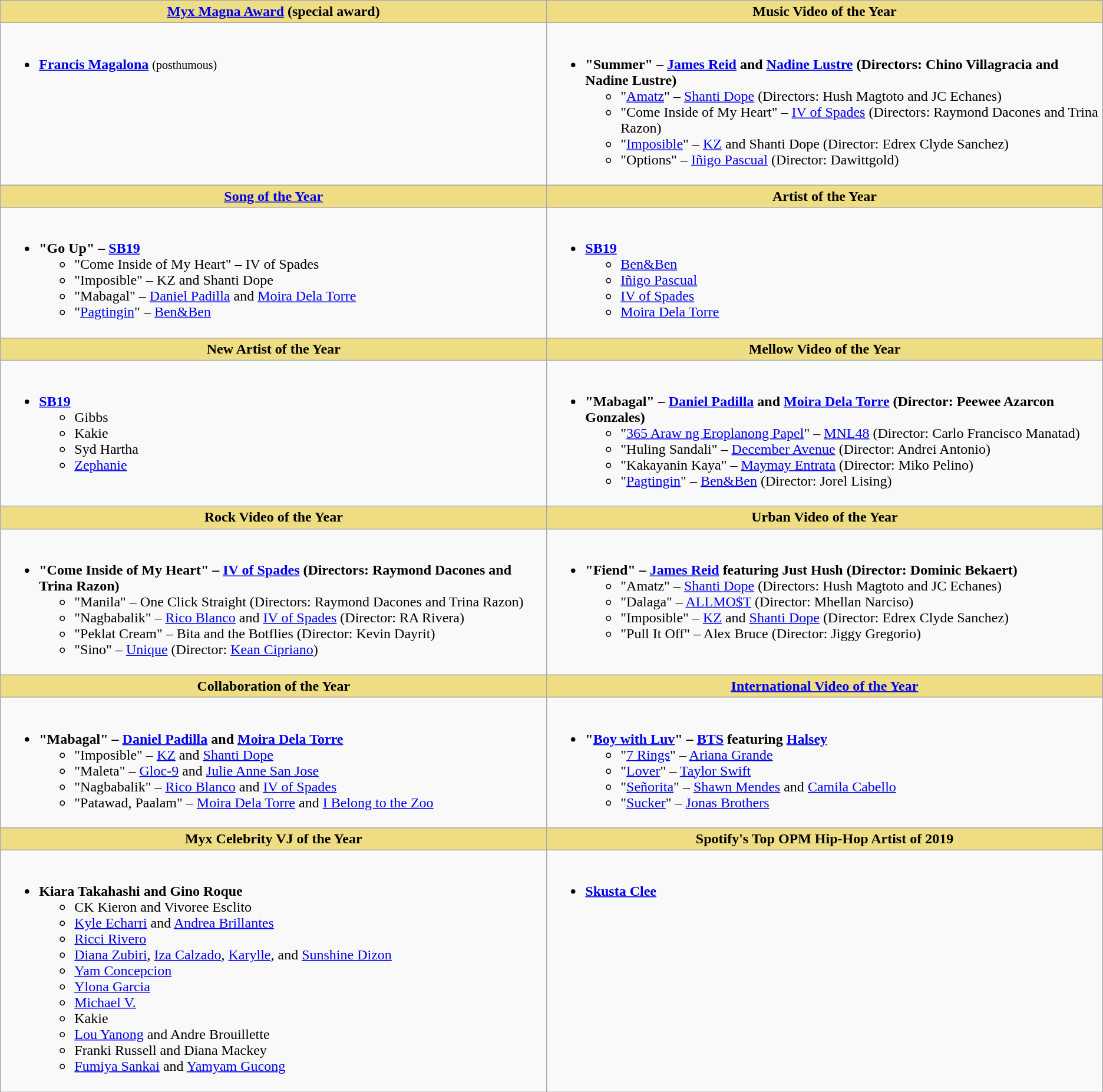<table class="wikitable" style="width=150%;">
<tr>
<th style="background:#EEDD82; width=;" ! 50%"><a href='#'>Myx Magna Award</a> (special award)</th>
<th ! style="background:#EEDD82; width=;"50%">Music Video of the Year</th>
</tr>
<tr>
<td valign="top"><br><ul><li><strong><a href='#'>Francis Magalona</a></strong> <small>(posthumous)</small></li></ul></td>
<td valign="top"><br><ul><li><strong>"Summer" – <a href='#'>James Reid</a> and <a href='#'>Nadine Lustre</a> (Directors: Chino Villagracia and Nadine Lustre)</strong><ul><li>"<a href='#'>Amatz</a>" – <a href='#'>Shanti Dope</a> (Directors: Hush Magtoto and JC Echanes)</li><li>"Come Inside of My Heart" – <a href='#'>IV of Spades</a> (Directors: Raymond Dacones and Trina Razon)</li><li>"<a href='#'>Imposible</a>" – <a href='#'>KZ</a> and Shanti Dope (Director: Edrex Clyde Sanchez)</li><li>"Options" – <a href='#'>Iñigo Pascual</a> (Director: Dawittgold)</li></ul></li></ul></td>
</tr>
<tr>
<th ! style="background:#EEDD82; width=;"50%"><a href='#'>Song of the Year</a></th>
<th ! style="background:#EEDD82; width=;"50%">Artist of the Year</th>
</tr>
<tr>
<td valign="top"><br><ul><li><strong>"Go Up" – <a href='#'>SB19</a></strong><ul><li>"Come Inside of My Heart" – IV of Spades</li><li>"Imposible" – KZ and Shanti Dope</li><li>"Mabagal" – <a href='#'>Daniel Padilla</a> and <a href='#'>Moira Dela Torre</a></li><li>"<a href='#'>Pagtingin</a>" – <a href='#'>Ben&Ben</a></li></ul></li></ul></td>
<td valign="top"><br><ul><li><strong><a href='#'>SB19</a></strong><ul><li><a href='#'>Ben&Ben</a></li><li><a href='#'>Iñigo Pascual</a></li><li><a href='#'>IV of Spades</a></li><li><a href='#'>Moira Dela Torre</a></li></ul></li></ul></td>
</tr>
<tr>
<th ! style="background:#EEDD82; width=;"50%">New Artist of the Year</th>
<th ! style="background:#EEDD82; width=;"50%">Mellow Video of the Year</th>
</tr>
<tr>
<td valign="top"><br><ul><li><strong><a href='#'>SB19</a></strong><ul><li>Gibbs</li><li>Kakie</li><li>Syd Hartha</li><li><a href='#'>Zephanie</a></li></ul></li></ul></td>
<td valign="top"><br><ul><li><strong>"Mabagal" – <a href='#'>Daniel Padilla</a> and <a href='#'>Moira Dela Torre</a> (Director: Peewee Azarcon Gonzales)</strong><ul><li>"<a href='#'>365 Araw ng Eroplanong Papel</a>" – <a href='#'>MNL48</a> (Director: Carlo Francisco Manatad)</li><li>"Huling Sandali" – <a href='#'>December Avenue</a> (Director: Andrei Antonio)</li><li>"Kakayanin Kaya" – <a href='#'>Maymay Entrata</a> (Director: Miko Pelino)</li><li>"<a href='#'>Pagtingin</a>" – <a href='#'>Ben&Ben</a> (Director: Jorel Lising)</li></ul></li></ul></td>
</tr>
<tr>
<th ! style="background:#EEDD82; width=;"50%">Rock Video of the Year</th>
<th ! style="background:#EEDD82; width=;"50%">Urban Video of the Year</th>
</tr>
<tr>
<td valign="top"><br><ul><li><strong>"Come Inside of My Heart" – <a href='#'>IV of Spades</a> (Directors: Raymond Dacones and Trina Razon)</strong><ul><li>"Manila" – One Click Straight (Directors: Raymond Dacones and Trina Razon)</li><li>"Nagbabalik" – <a href='#'>Rico Blanco</a> and <a href='#'>IV of Spades</a> (Director: RA Rivera)</li><li>"Peklat Cream" – Bita and the Botflies (Director: Kevin Dayrit)</li><li>"Sino" – <a href='#'>Unique</a> (Director: <a href='#'>Kean Cipriano</a>)</li></ul></li></ul></td>
<td valign="top"><br><ul><li><strong>"Fiend" – <a href='#'>James Reid</a> featuring Just Hush (Director: Dominic Bekaert)</strong><ul><li>"Amatz" – <a href='#'>Shanti Dope</a> (Directors: Hush Magtoto and JC Echanes)</li><li>"Dalaga" – <a href='#'>ALLMO$T</a> (Director: Mhellan Narciso)</li><li>"Imposible" – <a href='#'>KZ</a> and <a href='#'>Shanti Dope</a> (Director: Edrex Clyde Sanchez)</li><li>"Pull It Off" – Alex Bruce (Director: Jiggy Gregorio)</li></ul></li></ul></td>
</tr>
<tr>
<th ! style="background:#EEDD82; width=;"50%">Collaboration of the Year</th>
<th ! style="background:#EEDD82; width=;"50%"><a href='#'>International Video of the Year</a></th>
</tr>
<tr>
<td valign="top"><br><ul><li><strong>"Mabagal" – <a href='#'>Daniel Padilla</a> and <a href='#'>Moira Dela Torre</a></strong><ul><li>"Imposible" – <a href='#'>KZ</a> and <a href='#'>Shanti Dope</a></li><li>"Maleta" – <a href='#'>Gloc-9</a> and <a href='#'>Julie Anne San Jose</a></li><li>"Nagbabalik" – <a href='#'>Rico Blanco</a> and <a href='#'>IV of Spades</a></li><li>"Patawad, Paalam" – <a href='#'>Moira Dela Torre</a> and <a href='#'>I Belong to the Zoo</a></li></ul></li></ul></td>
<td valign="top"><br><ul><li><strong>"<a href='#'>Boy with Luv</a>" – <a href='#'>BTS</a> featuring <a href='#'>Halsey</a></strong><ul><li>"<a href='#'>7 Rings</a>" – <a href='#'>Ariana Grande</a></li><li>"<a href='#'>Lover</a>" – <a href='#'>Taylor Swift</a></li><li>"<a href='#'>Señorita</a>" – <a href='#'>Shawn Mendes</a> and <a href='#'>Camila Cabello</a></li><li>"<a href='#'>Sucker</a>" – <a href='#'>Jonas Brothers</a></li></ul></li></ul></td>
</tr>
<tr>
<th ! style="background:#EEDD82; width=;"50%">Myx Celebrity VJ of the Year</th>
<th style="background:#EEDD82; width=;" ! 50%">Spotify's Top OPM Hip-Hop Artist of 2019</th>
</tr>
<tr>
<td valign="top"><br><ul><li><strong>Kiara Takahashi and Gino Roque</strong><ul><li>CK Kieron and Vivoree Esclito</li><li><a href='#'>Kyle Echarri</a> and <a href='#'>Andrea Brillantes</a></li><li><a href='#'>Ricci Rivero</a></li><li><a href='#'>Diana Zubiri</a>, <a href='#'>Iza Calzado</a>, <a href='#'>Karylle</a>, and <a href='#'>Sunshine Dizon</a></li><li><a href='#'>Yam Concepcion</a></li><li><a href='#'>Ylona Garcia</a></li><li><a href='#'>Michael V.</a></li><li>Kakie</li><li><a href='#'>Lou Yanong</a> and Andre Brouillette</li><li>Franki Russell and Diana Mackey</li><li><a href='#'>Fumiya Sankai</a> and <a href='#'>Yamyam Gucong</a></li></ul></li></ul></td>
<td valign="top"><br><ul><li><strong><a href='#'>Skusta Clee</a></strong></li></ul></td>
</tr>
</table>
